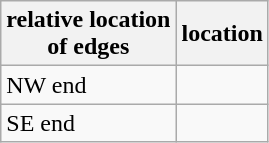<table class="wikitable sortable">
<tr>
<th>relative location<br>of edges</th>
<th>location</th>
</tr>
<tr>
<td>NW end</td>
<td></td>
</tr>
<tr>
<td>SE end</td>
<td></td>
</tr>
</table>
